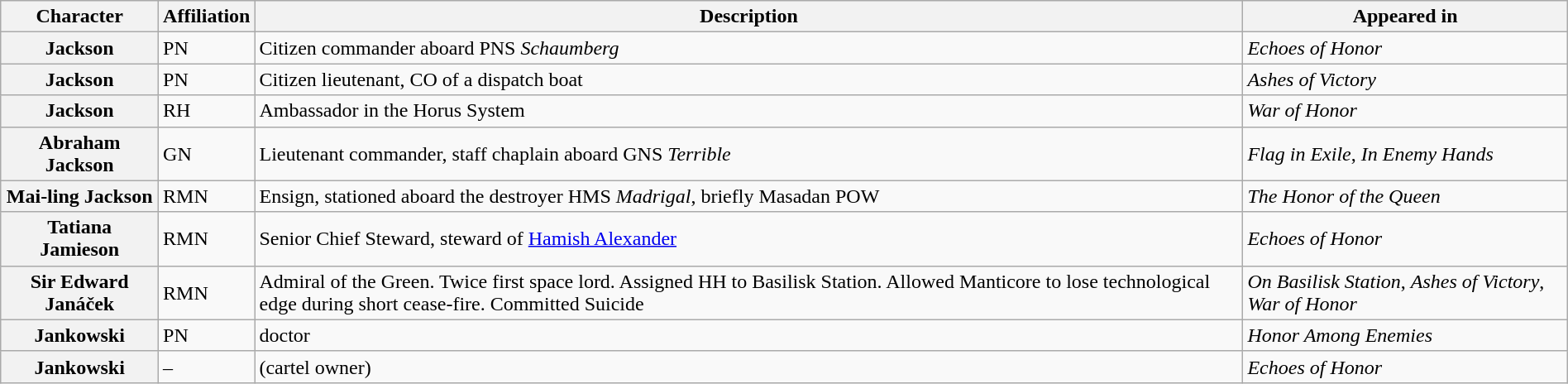<table class="wikitable" style="width: 100%">
<tr>
<th>Character</th>
<th>Affiliation</th>
<th>Description</th>
<th>Appeared in</th>
</tr>
<tr>
<th>Jackson</th>
<td>PN</td>
<td>Citizen commander aboard PNS <em>Schaumberg</em></td>
<td><em>Echoes of Honor</em></td>
</tr>
<tr>
<th>Jackson</th>
<td>PN</td>
<td>Citizen lieutenant, CO of a dispatch boat</td>
<td><em>Ashes of Victory</em></td>
</tr>
<tr>
<th>Jackson</th>
<td>RH</td>
<td>Ambassador in the Horus System</td>
<td><em>War of Honor</em></td>
</tr>
<tr>
<th>Abraham Jackson</th>
<td>GN</td>
<td>Lieutenant commander, staff chaplain aboard GNS <em>Terrible</em></td>
<td><em>Flag in Exile</em>, <em>In Enemy Hands</em></td>
</tr>
<tr>
<th>Mai-ling Jackson</th>
<td>RMN</td>
<td>Ensign, stationed aboard the destroyer HMS <em>Madrigal</em>, briefly Masadan POW</td>
<td><em>The Honor of the Queen</em></td>
</tr>
<tr>
<th>Tatiana Jamieson</th>
<td>RMN</td>
<td>Senior Chief Steward, steward of <a href='#'>Hamish Alexander</a></td>
<td><em>Echoes of Honor</em></td>
</tr>
<tr>
<th>Sir Edward Janáček</th>
<td>RMN</td>
<td>Admiral of the Green. Twice first space lord. Assigned HH to Basilisk Station. Allowed Manticore to lose technological edge during short cease-fire. Committed Suicide</td>
<td><em>On Basilisk Station</em>, <em>Ashes of Victory</em>, <em>War of Honor</em></td>
</tr>
<tr>
<th>Jankowski</th>
<td>PN</td>
<td>doctor</td>
<td><em>Honor Among Enemies</em></td>
</tr>
<tr>
<th>Jankowski</th>
<td>–</td>
<td>(cartel owner)</td>
<td><em>Echoes of Honor</em></td>
</tr>
</table>
